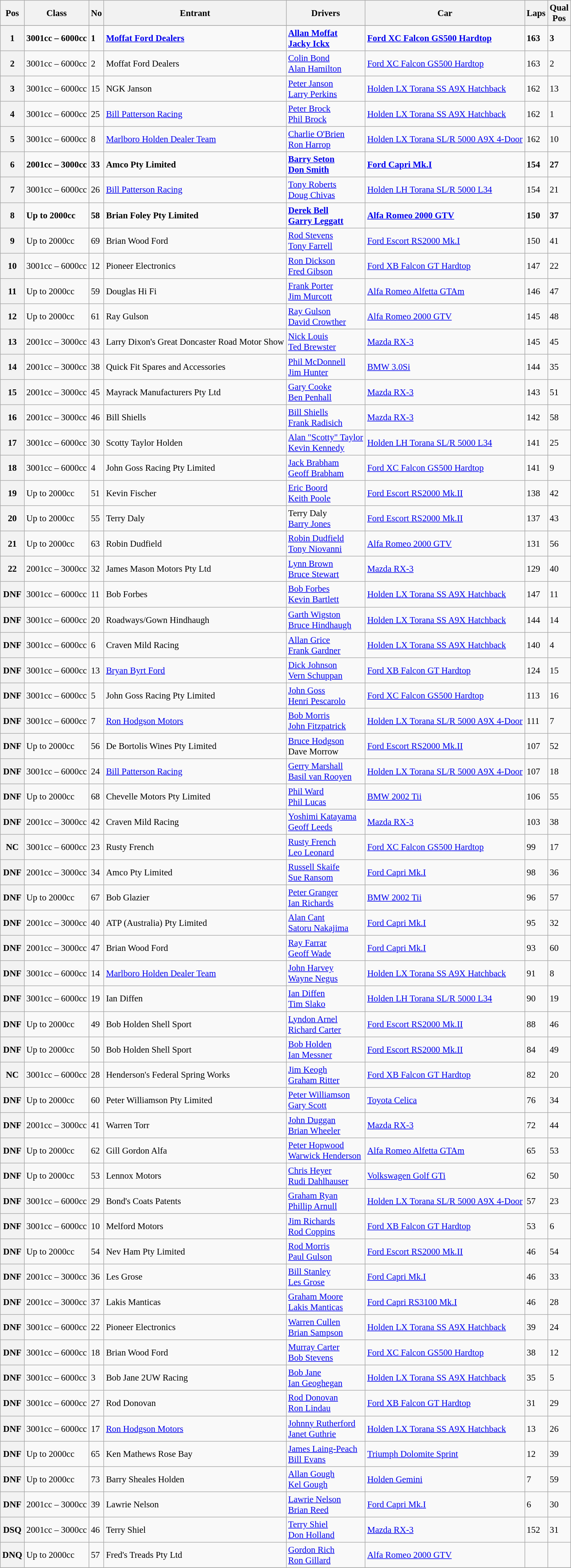<table class="wikitable sortable" style="font-size: 95%;">
<tr>
<th>Pos</th>
<th>Class</th>
<th>No</th>
<th>Entrant</th>
<th>Drivers</th>
<th>Car</th>
<th>Laps</th>
<th>Qual<br>Pos</th>
</tr>
<tr>
</tr>
<tr style="font-weight:bold">
<th>1</th>
<td>3001cc – 6000cc</td>
<td>1</td>
<td><a href='#'>Moffat Ford Dealers</a></td>
<td> <a href='#'>Allan Moffat</a><br> <a href='#'>Jacky Ickx</a></td>
<td><a href='#'>Ford XC Falcon GS500 Hardtop</a></td>
<td>163</td>
<td>3</td>
</tr>
<tr>
<th>2</th>
<td>3001cc – 6000cc</td>
<td>2</td>
<td>Moffat Ford Dealers</td>
<td> <a href='#'>Colin Bond</a><br> <a href='#'>Alan Hamilton</a></td>
<td><a href='#'>Ford XC Falcon GS500 Hardtop</a></td>
<td>163</td>
<td>2</td>
</tr>
<tr>
<th>3</th>
<td>3001cc – 6000cc</td>
<td>15</td>
<td>NGK Janson</td>
<td> <a href='#'>Peter Janson</a><br> <a href='#'>Larry Perkins</a></td>
<td><a href='#'>Holden LX Torana SS A9X Hatchback</a></td>
<td>162</td>
<td>13</td>
</tr>
<tr>
<th>4</th>
<td>3001cc – 6000cc</td>
<td>25</td>
<td><a href='#'>Bill Patterson Racing</a></td>
<td> <a href='#'>Peter Brock</a><br> <a href='#'>Phil Brock</a></td>
<td><a href='#'>Holden LX Torana SS A9X Hatchback</a></td>
<td>162</td>
<td>1</td>
</tr>
<tr>
<th>5</th>
<td>3001cc – 6000cc</td>
<td>8</td>
<td><a href='#'>Marlboro Holden Dealer Team</a></td>
<td> <a href='#'>Charlie O'Brien</a><br> <a href='#'>Ron Harrop</a></td>
<td><a href='#'>Holden LX Torana SL/R 5000 A9X 4-Door</a></td>
<td>162</td>
<td>10</td>
</tr>
<tr style="font-weight:bold">
<th>6</th>
<td>2001cc – 3000cc</td>
<td>33</td>
<td>Amco Pty Limited</td>
<td> <a href='#'>Barry Seton</a><br> <a href='#'>Don Smith</a></td>
<td><a href='#'>Ford Capri Mk.I</a></td>
<td>154</td>
<td>27</td>
</tr>
<tr>
<th>7</th>
<td>3001cc – 6000cc</td>
<td>26</td>
<td><a href='#'>Bill Patterson Racing</a></td>
<td> <a href='#'>Tony Roberts</a><br> <a href='#'>Doug Chivas</a></td>
<td><a href='#'>Holden LH Torana SL/R 5000 L34</a></td>
<td>154</td>
<td>21</td>
</tr>
<tr style="font-weight:bold">
<th>8</th>
<td>Up to 2000cc</td>
<td>58</td>
<td>Brian Foley Pty Limited</td>
<td> <a href='#'>Derek Bell</a><br> <a href='#'>Garry Leggatt</a></td>
<td><a href='#'>Alfa Romeo 2000 GTV</a></td>
<td>150</td>
<td>37</td>
</tr>
<tr>
<th>9</th>
<td>Up to 2000cc</td>
<td>69</td>
<td>Brian Wood Ford</td>
<td> <a href='#'>Rod Stevens</a><br> <a href='#'>Tony Farrell</a></td>
<td><a href='#'>Ford Escort RS2000 Mk.I</a></td>
<td>150</td>
<td>41</td>
</tr>
<tr>
<th>10</th>
<td>3001cc – 6000cc</td>
<td>12</td>
<td>Pioneer Electronics</td>
<td> <a href='#'>Ron Dickson</a><br> <a href='#'>Fred Gibson</a></td>
<td><a href='#'>Ford XB Falcon GT Hardtop</a></td>
<td>147</td>
<td>22</td>
</tr>
<tr>
<th>11</th>
<td>Up to 2000cc</td>
<td>59</td>
<td>Douglas Hi Fi</td>
<td> <a href='#'>Frank Porter</a><br> <a href='#'>Jim Murcott</a></td>
<td><a href='#'>Alfa Romeo Alfetta GTAm</a></td>
<td>146</td>
<td>47</td>
</tr>
<tr>
<th>12</th>
<td>Up to 2000cc</td>
<td>61</td>
<td>Ray Gulson</td>
<td> <a href='#'>Ray Gulson</a><br> <a href='#'>David Crowther</a></td>
<td><a href='#'>Alfa Romeo 2000 GTV</a></td>
<td>145</td>
<td>48</td>
</tr>
<tr>
<th>13</th>
<td>2001cc – 3000cc</td>
<td>43</td>
<td>Larry Dixon's Great Doncaster Road Motor Show</td>
<td> <a href='#'>Nick Louis</a><br> <a href='#'>Ted Brewster</a></td>
<td><a href='#'>Mazda RX-3</a></td>
<td>145</td>
<td>45</td>
</tr>
<tr>
<th>14</th>
<td>2001cc – 3000cc</td>
<td>38</td>
<td>Quick Fit Spares and Accessories</td>
<td> <a href='#'>Phil McDonnell</a><br> <a href='#'>Jim Hunter</a></td>
<td><a href='#'>BMW 3.0Si</a></td>
<td>144</td>
<td>35</td>
</tr>
<tr>
<th>15</th>
<td>2001cc – 3000cc</td>
<td>45</td>
<td>Mayrack Manufacturers Pty Ltd</td>
<td> <a href='#'>Gary Cooke</a><br> <a href='#'>Ben Penhall</a></td>
<td><a href='#'>Mazda RX-3</a></td>
<td>143</td>
<td>51</td>
</tr>
<tr>
<th>16</th>
<td>2001cc – 3000cc</td>
<td>46</td>
<td>Bill Shiells</td>
<td> <a href='#'>Bill Shiells</a><br> <a href='#'>Frank Radisich</a></td>
<td><a href='#'>Mazda RX-3</a></td>
<td>142</td>
<td>58</td>
</tr>
<tr>
<th>17</th>
<td>3001cc – 6000cc</td>
<td>30</td>
<td>Scotty Taylor Holden</td>
<td> <a href='#'>Alan "Scotty" Taylor</a><br> <a href='#'>Kevin Kennedy</a></td>
<td><a href='#'>Holden LH Torana SL/R 5000 L34</a></td>
<td>141</td>
<td>25</td>
</tr>
<tr>
<th>18</th>
<td>3001cc – 6000cc</td>
<td>4</td>
<td>John Goss Racing Pty Limited</td>
<td> <a href='#'>Jack Brabham</a><br> <a href='#'>Geoff Brabham</a></td>
<td><a href='#'>Ford XC Falcon GS500 Hardtop</a></td>
<td>141</td>
<td>9</td>
</tr>
<tr>
<th>19</th>
<td>Up to 2000cc</td>
<td>51</td>
<td>Kevin Fischer</td>
<td> <a href='#'>Eric Boord</a><br> <a href='#'>Keith Poole</a></td>
<td><a href='#'>Ford Escort RS2000 Mk.II</a></td>
<td>138</td>
<td>42</td>
</tr>
<tr>
<th>20</th>
<td>Up to 2000cc</td>
<td>55</td>
<td>Terry Daly</td>
<td> Terry Daly<br> <a href='#'>Barry Jones</a></td>
<td><a href='#'>Ford Escort RS2000 Mk.II</a></td>
<td>137</td>
<td>43</td>
</tr>
<tr>
<th>21</th>
<td>Up to 2000cc</td>
<td>63</td>
<td>Robin Dudfield</td>
<td> <a href='#'>Robin Dudfield</a><br> <a href='#'>Tony Niovanni</a></td>
<td><a href='#'>Alfa Romeo 2000 GTV</a></td>
<td>131</td>
<td>56</td>
</tr>
<tr>
<th>22</th>
<td>2001cc – 3000cc</td>
<td>32</td>
<td>James Mason Motors Pty Ltd</td>
<td> <a href='#'>Lynn Brown</a><br> <a href='#'>Bruce Stewart</a></td>
<td><a href='#'>Mazda RX-3</a></td>
<td>129</td>
<td>40</td>
</tr>
<tr>
<th>DNF</th>
<td>3001cc – 6000cc</td>
<td>11</td>
<td>Bob Forbes</td>
<td> <a href='#'>Bob Forbes</a><br> <a href='#'>Kevin Bartlett</a></td>
<td><a href='#'>Holden LX Torana SS A9X Hatchback</a></td>
<td>147</td>
<td>11</td>
</tr>
<tr>
<th>DNF</th>
<td>3001cc – 6000cc</td>
<td>20</td>
<td>Roadways/Gown Hindhaugh</td>
<td> <a href='#'>Garth Wigston</a><br> <a href='#'>Bruce Hindhaugh</a></td>
<td><a href='#'>Holden LX Torana SS A9X Hatchback</a></td>
<td>144</td>
<td>14</td>
</tr>
<tr>
<th>DNF</th>
<td>3001cc – 6000cc</td>
<td>6</td>
<td>Craven Mild Racing</td>
<td> <a href='#'>Allan Grice</a><br> <a href='#'>Frank Gardner</a></td>
<td><a href='#'>Holden LX Torana SS A9X Hatchback</a></td>
<td>140</td>
<td>4</td>
</tr>
<tr>
<th>DNF</th>
<td>3001cc – 6000cc</td>
<td>13</td>
<td><a href='#'>Bryan Byrt Ford</a></td>
<td> <a href='#'>Dick Johnson</a><br> <a href='#'>Vern Schuppan</a></td>
<td><a href='#'>Ford XB Falcon GT Hardtop</a></td>
<td>124</td>
<td>15</td>
</tr>
<tr>
<th>DNF</th>
<td>3001cc – 6000cc</td>
<td>5</td>
<td>John Goss Racing Pty Limited</td>
<td> <a href='#'>John Goss</a><br> <a href='#'>Henri Pescarolo</a></td>
<td><a href='#'>Ford XC Falcon GS500 Hardtop</a></td>
<td>113</td>
<td>16</td>
</tr>
<tr>
<th>DNF</th>
<td>3001cc – 6000cc</td>
<td>7</td>
<td><a href='#'>Ron Hodgson Motors</a></td>
<td> <a href='#'>Bob Morris</a><br> <a href='#'>John Fitzpatrick</a></td>
<td><a href='#'>Holden LX Torana SL/R 5000 A9X 4-Door</a></td>
<td>111</td>
<td>7</td>
</tr>
<tr>
<th>DNF</th>
<td>Up to 2000cc</td>
<td>56</td>
<td>De Bortolis Wines Pty Limited</td>
<td> <a href='#'>Bruce Hodgson</a><br> Dave Morrow</td>
<td><a href='#'>Ford Escort RS2000 Mk.II</a></td>
<td>107</td>
<td>52</td>
</tr>
<tr>
<th>DNF</th>
<td>3001cc – 6000cc</td>
<td>24</td>
<td><a href='#'>Bill Patterson Racing</a></td>
<td> <a href='#'>Gerry Marshall</a><br> <a href='#'>Basil van Rooyen</a></td>
<td><a href='#'>Holden LX Torana SL/R 5000 A9X 4-Door</a></td>
<td>107</td>
<td>18</td>
</tr>
<tr>
<th>DNF</th>
<td>Up to 2000cc</td>
<td>68</td>
<td>Chevelle Motors Pty Limited</td>
<td> <a href='#'>Phil Ward</a><br> <a href='#'>Phil Lucas</a></td>
<td><a href='#'>BMW 2002 Tii</a></td>
<td>106</td>
<td>55</td>
</tr>
<tr>
<th>DNF</th>
<td>2001cc – 3000cc</td>
<td>42</td>
<td>Craven Mild Racing</td>
<td> <a href='#'>Yoshimi Katayama</a><br> <a href='#'>Geoff Leeds</a></td>
<td><a href='#'>Mazda RX-3</a></td>
<td>103</td>
<td>38</td>
</tr>
<tr>
<th>NC</th>
<td>3001cc – 6000cc</td>
<td>23</td>
<td>Rusty French</td>
<td> <a href='#'>Rusty French</a><br> <a href='#'>Leo Leonard</a></td>
<td><a href='#'>Ford XC Falcon GS500 Hardtop</a></td>
<td>99</td>
<td>17</td>
</tr>
<tr>
<th>DNF</th>
<td>2001cc – 3000cc</td>
<td>34</td>
<td>Amco Pty Limited</td>
<td> <a href='#'>Russell Skaife</a><br> <a href='#'>Sue Ransom</a></td>
<td><a href='#'>Ford Capri Mk.I</a></td>
<td>98</td>
<td>36</td>
</tr>
<tr>
<th>DNF</th>
<td>Up to 2000cc</td>
<td>67</td>
<td>Bob Glazier</td>
<td> <a href='#'>Peter Granger</a><br> <a href='#'>Ian Richards</a></td>
<td><a href='#'>BMW 2002 Tii</a></td>
<td>96</td>
<td>57</td>
</tr>
<tr>
<th>DNF</th>
<td>2001cc – 3000cc</td>
<td>40</td>
<td>ATP (Australia) Pty Limited</td>
<td> <a href='#'>Alan Cant</a><br> <a href='#'>Satoru Nakajima</a></td>
<td><a href='#'>Ford Capri Mk.I</a></td>
<td>95</td>
<td>32</td>
</tr>
<tr>
<th>DNF</th>
<td>2001cc – 3000cc</td>
<td>47</td>
<td>Brian Wood Ford</td>
<td> <a href='#'>Ray Farrar</a><br> <a href='#'>Geoff Wade</a></td>
<td><a href='#'>Ford Capri Mk.I</a></td>
<td>93</td>
<td>60</td>
</tr>
<tr>
<th>DNF</th>
<td>3001cc – 6000cc</td>
<td>14</td>
<td><a href='#'>Marlboro Holden Dealer Team</a></td>
<td> <a href='#'>John Harvey</a><br> <a href='#'>Wayne Negus</a></td>
<td><a href='#'>Holden LX Torana SS A9X Hatchback</a></td>
<td>91</td>
<td>8</td>
</tr>
<tr>
<th>DNF</th>
<td>3001cc – 6000cc</td>
<td>19</td>
<td>Ian Diffen</td>
<td> <a href='#'>Ian Diffen</a><br> <a href='#'>Tim Slako</a></td>
<td><a href='#'>Holden LH Torana SL/R 5000 L34</a></td>
<td>90</td>
<td>19</td>
</tr>
<tr>
<th>DNF</th>
<td>Up to 2000cc</td>
<td>49</td>
<td>Bob Holden Shell Sport</td>
<td> <a href='#'>Lyndon Arnel</a><br> <a href='#'>Richard Carter</a></td>
<td><a href='#'>Ford Escort RS2000 Mk.II</a></td>
<td>88</td>
<td>46</td>
</tr>
<tr>
<th>DNF</th>
<td>Up to 2000cc</td>
<td>50</td>
<td>Bob Holden Shell Sport</td>
<td> <a href='#'>Bob Holden</a><br> <a href='#'>Ian Messner</a></td>
<td><a href='#'>Ford Escort RS2000 Mk.II</a></td>
<td>84</td>
<td>49</td>
</tr>
<tr>
<th>NC</th>
<td>3001cc – 6000cc</td>
<td>28</td>
<td>Henderson's Federal Spring Works</td>
<td> <a href='#'>Jim Keogh</a><br> <a href='#'>Graham Ritter</a></td>
<td><a href='#'>Ford XB Falcon GT Hardtop</a></td>
<td>82</td>
<td>20</td>
</tr>
<tr>
<th>DNF</th>
<td>Up to 2000cc</td>
<td>60</td>
<td>Peter Williamson Pty Limited</td>
<td> <a href='#'>Peter Williamson</a><br> <a href='#'>Gary Scott</a></td>
<td><a href='#'>Toyota Celica</a></td>
<td>76</td>
<td>34</td>
</tr>
<tr>
<th>DNF</th>
<td>2001cc – 3000cc</td>
<td>41</td>
<td>Warren Torr</td>
<td> <a href='#'>John Duggan</a><br> <a href='#'>Brian Wheeler</a></td>
<td><a href='#'>Mazda RX-3</a></td>
<td>72</td>
<td>44</td>
</tr>
<tr>
<th>DNF</th>
<td>Up to 2000cc</td>
<td>62</td>
<td>Gill Gordon Alfa</td>
<td> <a href='#'>Peter Hopwood</a><br> <a href='#'>Warwick Henderson</a></td>
<td><a href='#'>Alfa Romeo Alfetta GTAm</a></td>
<td>65</td>
<td>53</td>
</tr>
<tr>
<th>DNF</th>
<td>Up to 2000cc</td>
<td>53</td>
<td>Lennox Motors</td>
<td> <a href='#'>Chris Heyer</a><br> <a href='#'>Rudi Dahlhauser</a></td>
<td><a href='#'>Volkswagen Golf GTi</a></td>
<td>62</td>
<td>50</td>
</tr>
<tr>
<th>DNF</th>
<td>3001cc – 6000cc</td>
<td>29</td>
<td>Bond's Coats Patents</td>
<td> <a href='#'>Graham Ryan</a><br> <a href='#'>Phillip Arnull</a></td>
<td><a href='#'>Holden LX Torana SL/R 5000 A9X 4-Door</a></td>
<td>57</td>
<td>23</td>
</tr>
<tr>
<th>DNF</th>
<td>3001cc – 6000cc</td>
<td>10</td>
<td>Melford Motors</td>
<td> <a href='#'>Jim Richards</a><br> <a href='#'>Rod Coppins</a></td>
<td><a href='#'>Ford XB Falcon GT Hardtop</a></td>
<td>53</td>
<td>6</td>
</tr>
<tr>
<th>DNF</th>
<td>Up to 2000cc</td>
<td>54</td>
<td>Nev Ham Pty Limited</td>
<td> <a href='#'>Rod Morris</a><br> <a href='#'>Paul Gulson</a></td>
<td><a href='#'>Ford Escort RS2000 Mk.II</a></td>
<td>46</td>
<td>54</td>
</tr>
<tr>
<th>DNF</th>
<td>2001cc – 3000cc</td>
<td>36</td>
<td>Les Grose</td>
<td> <a href='#'>Bill Stanley</a><br> <a href='#'>Les Grose</a></td>
<td><a href='#'>Ford Capri Mk.I</a></td>
<td>46</td>
<td>33</td>
</tr>
<tr>
<th>DNF</th>
<td>2001cc – 3000cc</td>
<td>37</td>
<td>Lakis Manticas</td>
<td> <a href='#'>Graham Moore</a><br> <a href='#'>Lakis Manticas</a></td>
<td><a href='#'>Ford Capri RS3100 Mk.I</a></td>
<td>46</td>
<td>28</td>
</tr>
<tr>
<th>DNF</th>
<td>3001cc – 6000cc</td>
<td>22</td>
<td>Pioneer Electronics</td>
<td> <a href='#'>Warren Cullen</a><br> <a href='#'>Brian Sampson</a></td>
<td><a href='#'>Holden LX Torana SS A9X Hatchback</a></td>
<td>39</td>
<td>24</td>
</tr>
<tr>
<th>DNF</th>
<td>3001cc – 6000cc</td>
<td>18</td>
<td>Brian Wood Ford</td>
<td> <a href='#'>Murray Carter</a><br> <a href='#'>Bob Stevens</a></td>
<td><a href='#'>Ford XC Falcon GS500 Hardtop</a></td>
<td>38</td>
<td>12</td>
</tr>
<tr>
<th>DNF</th>
<td>3001cc – 6000cc</td>
<td>3</td>
<td>Bob Jane 2UW Racing</td>
<td> <a href='#'>Bob Jane</a><br> <a href='#'>Ian Geoghegan</a></td>
<td><a href='#'>Holden LX Torana SS A9X Hatchback</a></td>
<td>35</td>
<td>5</td>
</tr>
<tr>
<th>DNF</th>
<td>3001cc – 6000cc</td>
<td>27</td>
<td>Rod Donovan</td>
<td> <a href='#'>Rod Donovan</a><br> <a href='#'>Ron Lindau</a></td>
<td><a href='#'>Ford XB Falcon GT Hardtop</a></td>
<td>31</td>
<td>29</td>
</tr>
<tr>
<th>DNF</th>
<td>3001cc – 6000cc</td>
<td>17</td>
<td><a href='#'>Ron Hodgson Motors</a></td>
<td> <a href='#'>Johnny Rutherford</a><br> <a href='#'>Janet Guthrie</a></td>
<td><a href='#'>Holden LX Torana SS A9X Hatchback</a></td>
<td>13</td>
<td>26</td>
</tr>
<tr>
<th>DNF</th>
<td>Up to 2000cc</td>
<td>65</td>
<td>Ken Mathews Rose Bay</td>
<td> <a href='#'>James Laing-Peach</a><br> <a href='#'>Bill Evans</a></td>
<td><a href='#'>Triumph Dolomite Sprint</a></td>
<td>12</td>
<td>39</td>
</tr>
<tr>
<th>DNF</th>
<td>Up to 2000cc</td>
<td>73</td>
<td>Barry Sheales Holden</td>
<td> <a href='#'>Allan Gough</a><br> <a href='#'>Kel Gough</a></td>
<td><a href='#'>Holden Gemini</a></td>
<td>7</td>
<td>59</td>
</tr>
<tr>
<th>DNF</th>
<td>2001cc – 3000cc</td>
<td>39</td>
<td>Lawrie Nelson</td>
<td> <a href='#'>Lawrie Nelson</a><br> <a href='#'>Brian Reed</a></td>
<td><a href='#'>Ford Capri Mk.I</a></td>
<td>6</td>
<td>30</td>
</tr>
<tr>
<th>DSQ</th>
<td>2001cc – 3000cc</td>
<td>46</td>
<td>Terry Shiel</td>
<td> <a href='#'>Terry Shiel</a><br> <a href='#'>Don Holland</a></td>
<td><a href='#'>Mazda RX-3</a></td>
<td>152</td>
<td>31</td>
</tr>
<tr>
<th>DNQ</th>
<td>Up to 2000cc</td>
<td>57</td>
<td>Fred's Treads Pty Ltd</td>
<td> <a href='#'>Gordon Rich</a><br> <a href='#'>Ron Gillard</a></td>
<td><a href='#'>Alfa Romeo 2000 GTV</a></td>
<td></td>
<td></td>
</tr>
<tr>
</tr>
</table>
